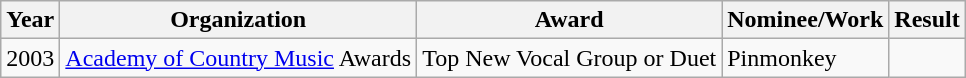<table class="wikitable">
<tr>
<th>Year</th>
<th>Organization</th>
<th>Award</th>
<th>Nominee/Work</th>
<th>Result</th>
</tr>
<tr>
<td>2003</td>
<td><a href='#'>Academy of Country Music</a> Awards</td>
<td>Top New Vocal Group or Duet</td>
<td>Pinmonkey</td>
<td></td>
</tr>
</table>
